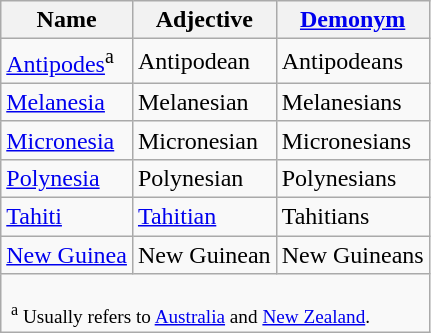<table class="wikitable">
<tr>
<th>Name</th>
<th>Adjective</th>
<th><a href='#'>Demonym</a></th>
</tr>
<tr>
<td><a href='#'>Antipodes</a><sup>a</sup></td>
<td>Antipodean</td>
<td>Antipodeans</td>
</tr>
<tr>
<td><a href='#'>Melanesia</a></td>
<td>Melanesian</td>
<td>Melanesians</td>
</tr>
<tr>
<td><a href='#'>Micronesia</a></td>
<td>Micronesian</td>
<td>Micronesians</td>
</tr>
<tr>
<td><a href='#'>Polynesia</a></td>
<td>Polynesian</td>
<td>Polynesians</td>
</tr>
<tr>
<td><a href='#'>Tahiti</a></td>
<td><a href='#'>Tahitian</a></td>
<td>Tahitians</td>
</tr>
<tr>
<td><a href='#'>New Guinea</a></td>
<td>New Guinean</td>
<td>New Guineans</td>
</tr>
<tr>
<td colspan="3" style="padding-left:0.5em; font-size:80%;"><br><sup>a</sup> Usually refers to <a href='#'>Australia</a> and <a href='#'>New Zealand</a>.<br></td>
</tr>
</table>
